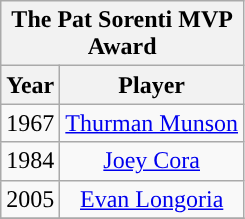<table class="wikitable" style="display: inline-table; margin-right: 20px; text-align:center">
<tr>
<th scope="col" colspan="2" style="width: 145px;">The Pat Sorenti MVP Award</th>
</tr>
<tr>
<th scope="col">Year</th>
<th scope="col">Player</th>
</tr>
<tr>
<td>1967</td>
<td><a href='#'>Thurman Munson</a></td>
</tr>
<tr>
<td>1984</td>
<td><a href='#'>Joey Cora</a></td>
</tr>
<tr>
<td>2005</td>
<td><a href='#'>Evan Longoria</a></td>
</tr>
<tr>
</tr>
</table>
